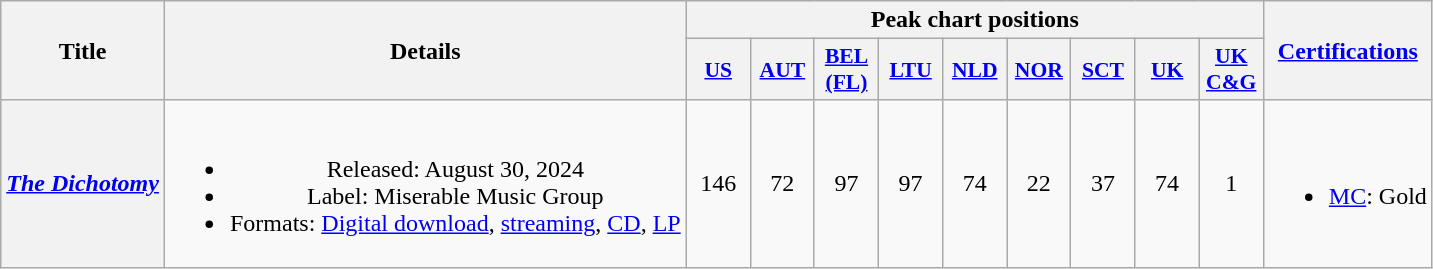<table class="wikitable plainrowheaders" style="text-align:center">
<tr>
<th scope="col" rowspan="2">Title</th>
<th scope="col" rowspan="2">Details</th>
<th colspan="9" scope="col">Peak chart positions</th>
<th scope="col" rowspan="2"><a href='#'>Certifications</a></th>
</tr>
<tr>
<th scope="col" style="width:2.5em;font-size:90%;"><a href='#'>US</a><br></th>
<th scope="col" style="width:2.5em;font-size:90%;"><a href='#'>AUT</a><br></th>
<th scope="col" style="width:2.5em;font-size:90%;"><a href='#'>BEL<br>(FL)</a><br></th>
<th scope="col" style="width:2.5em;font-size:90%;"><a href='#'>LTU</a><br></th>
<th scope="col" style="width:2.5em;font-size:90%;"><a href='#'>NLD</a><br></th>
<th scope="col" style="width:2.5em;font-size:90%;"><a href='#'>NOR</a><br></th>
<th scope="col" style="width:2.5em;font-size:90%;"><a href='#'>SCT</a><br></th>
<th scope="col" style="width:2.5em;font-size:90%;"><a href='#'>UK</a><br></th>
<th scope="col" style="width:2.5em;font-size:90%;"><a href='#'>UK<br>C&G</a><br></th>
</tr>
<tr>
<th scope="row"><em><a href='#'>The Dichotomy</a></em></th>
<td><br><ul><li>Released: August 30, 2024</li><li>Label: Miserable Music Group</li><li>Formats: <a href='#'>Digital download</a>, <a href='#'>streaming</a>, <a href='#'>CD</a>, <a href='#'>LP</a></li></ul></td>
<td>146</td>
<td>72</td>
<td>97</td>
<td>97</td>
<td>74</td>
<td>22</td>
<td>37</td>
<td>74</td>
<td>1</td>
<td><br><ul><li><a href='#'>MC</a>: Gold</li></ul></td>
</tr>
</table>
